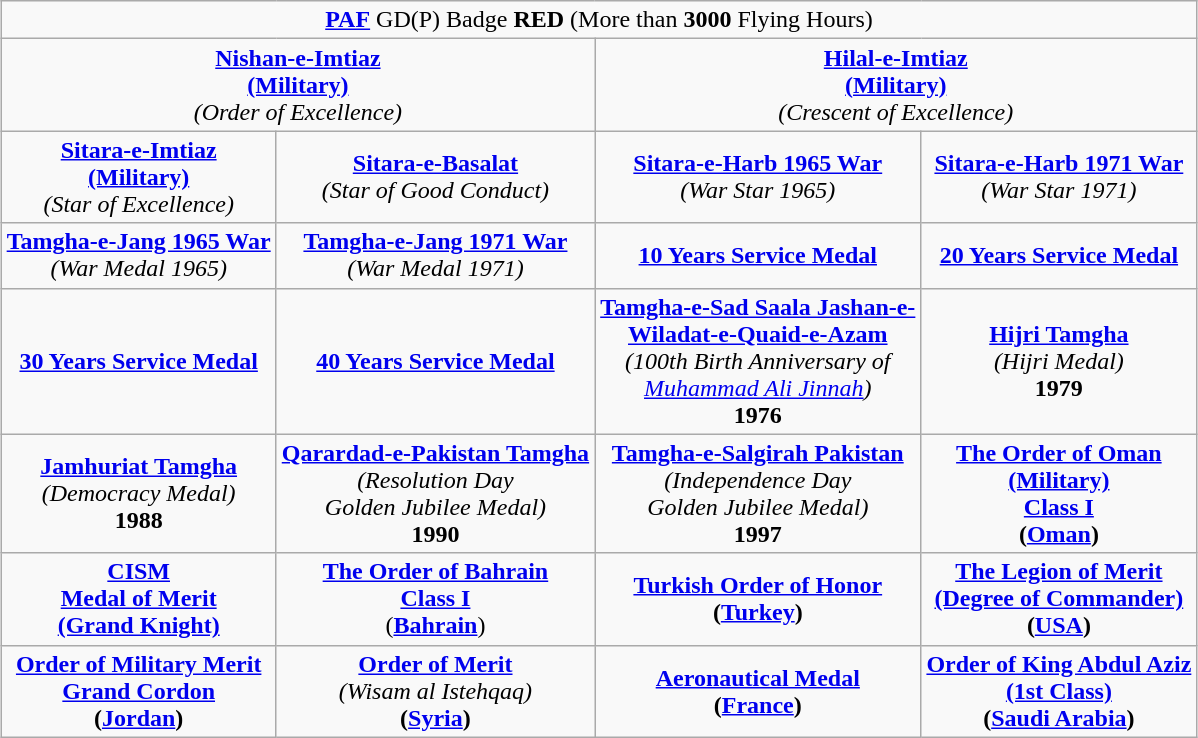<table class="wikitable" style="margin:1em auto; text-align:center;">
<tr>
<td colspan="4"><strong><a href='#'>PAF</a></strong> GD(P) Badge <strong>RED</strong> (More than <strong>3000</strong> Flying Hours)</td>
</tr>
<tr>
<td colspan="2"><strong><a href='#'>Nishan-e-Imtiaz</a></strong><br><strong><a href='#'>(Military)</a></strong><br><em>(Order of Excellence)</em></td>
<td colspan="2"><a href='#'><strong>Hilal-e-Imtiaz</strong></a><br><strong><a href='#'>(Military)</a></strong><br><em>(Crescent of Excellence)</em></td>
</tr>
<tr>
<td><strong><a href='#'>Sitara-e-Imtiaz</a></strong><br><strong><a href='#'>(Military)</a></strong><br><em>(Star of Excellence)</em></td>
<td><strong><a href='#'>Sitara-e-Basalat</a></strong><br><em>(Star of Good Conduct)</em></td>
<td><strong><a href='#'>Sitara-e-Harb 1965 War</a></strong><br><em>(War Star 1965)</em></td>
<td><strong><a href='#'>Sitara-e-Harb 1971 War</a></strong><br><em>(War Star 1971)</em></td>
</tr>
<tr>
<td><strong><a href='#'>Tamgha-e-Jang 1965 War</a></strong><br><em>(War Medal 1965)</em></td>
<td><strong><a href='#'>Tamgha-e-Jang 1971 War</a></strong><br><em>(War Medal 1971)</em></td>
<td><strong><a href='#'>10 Years Service Medal</a></strong></td>
<td><strong><a href='#'>20 Years Service Medal</a></strong></td>
</tr>
<tr>
<td><strong><a href='#'>30 Years Service Medal</a></strong></td>
<td><strong><a href='#'>40 Years Service Medal</a></strong></td>
<td><strong><a href='#'>Tamgha-e-Sad Saala Jashan-e-</a></strong><br><strong><a href='#'>Wiladat-e-Quaid-e-Azam</a></strong><br><em>(100th Birth Anniversary of</em><br><em><a href='#'>Muhammad Ali Jinnah</a>)</em><br><strong>1976</strong></td>
<td><strong><a href='#'>Hijri Tamgha</a></strong><br><em>(Hijri Medal)</em><br><strong>1979</strong></td>
</tr>
<tr>
<td><strong><a href='#'>Jamhuriat Tamgha</a></strong><br><em>(Democracy Medal)</em><br><strong>1988</strong></td>
<td><strong><a href='#'>Qarardad-e-Pakistan Tamgha</a></strong><br><em>(Resolution Day</em><br><em>Golden Jubilee Medal)</em><br><strong>1990</strong></td>
<td><strong><a href='#'>Tamgha-e-Salgirah Pakistan</a></strong><br><em>(Independence Day</em><br><em>Golden Jubilee Medal)</em><br><strong>1997</strong></td>
<td><strong><a href='#'>The Order of Oman</a></strong><br><a href='#'><strong>(Military)</strong></a><br><strong><a href='#'>Class I</a></strong><br><strong>(<a href='#'>Oman</a>)</strong></td>
</tr>
<tr>
<td><strong><a href='#'>CISM</a></strong><br><strong><a href='#'>Medal of Merit</a></strong><br><strong><a href='#'>(Grand Knight)</a></strong></td>
<td><a href='#'><strong>The Order of Bahrain</strong></a><br><a href='#'><strong>Class I</strong></a><br>(<strong><a href='#'>Bahrain</a></strong>)</td>
<td><a href='#'><strong>Turkish Order of Honor</strong></a><br><strong>(<a href='#'>Turkey</a>)</strong></td>
<td><strong><a href='#'>The Legion of Merit</a></strong><br><strong><a href='#'>(Degree of Commander)</a></strong><br><strong>(<a href='#'>USA</a>)</strong></td>
</tr>
<tr>
<td><strong><a href='#'>Order of Military Merit</a></strong><br><strong><a href='#'>Grand Cordon</a></strong><br><strong>(<a href='#'>Jordan</a>)</strong></td>
<td><a href='#'><strong>Order of Merit</strong></a><br><em>(Wisam al Istehqaq)</em><br><strong>(<a href='#'>Syria</a>)</strong></td>
<td><strong><a href='#'>Aeronautical Medal</a></strong><br><strong>(<a href='#'>France</a>)</strong></td>
<td><strong><a href='#'>Order of King Abdul Aziz</a></strong><br><strong><a href='#'>(1st Class)</a></strong><br><strong>(<a href='#'>Saudi Arabia</a>)</strong></td>
</tr>
</table>
